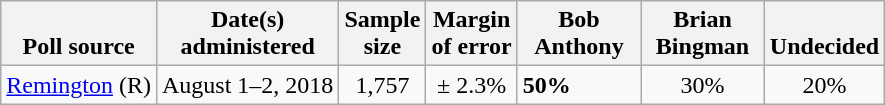<table class="wikitable">
<tr valign=bottom>
<th>Poll source</th>
<th>Date(s)<br>administered</th>
<th>Sample<br>size</th>
<th>Margin<br>of error</th>
<th style="width:75px;">Bob<br>Anthony</th>
<th style="width:75px;">Brian<br>Bingman</th>
<th>Undecided</th>
</tr>
<tr>
<td><a href='#'>Remington</a> (R)</td>
<td align=center>August 1–2, 2018</td>
<td align=center>1,757</td>
<td align=center>± 2.3%</td>
<td><strong>50%</strong></td>
<td align=center>30%</td>
<td align=center>20%</td>
</tr>
</table>
